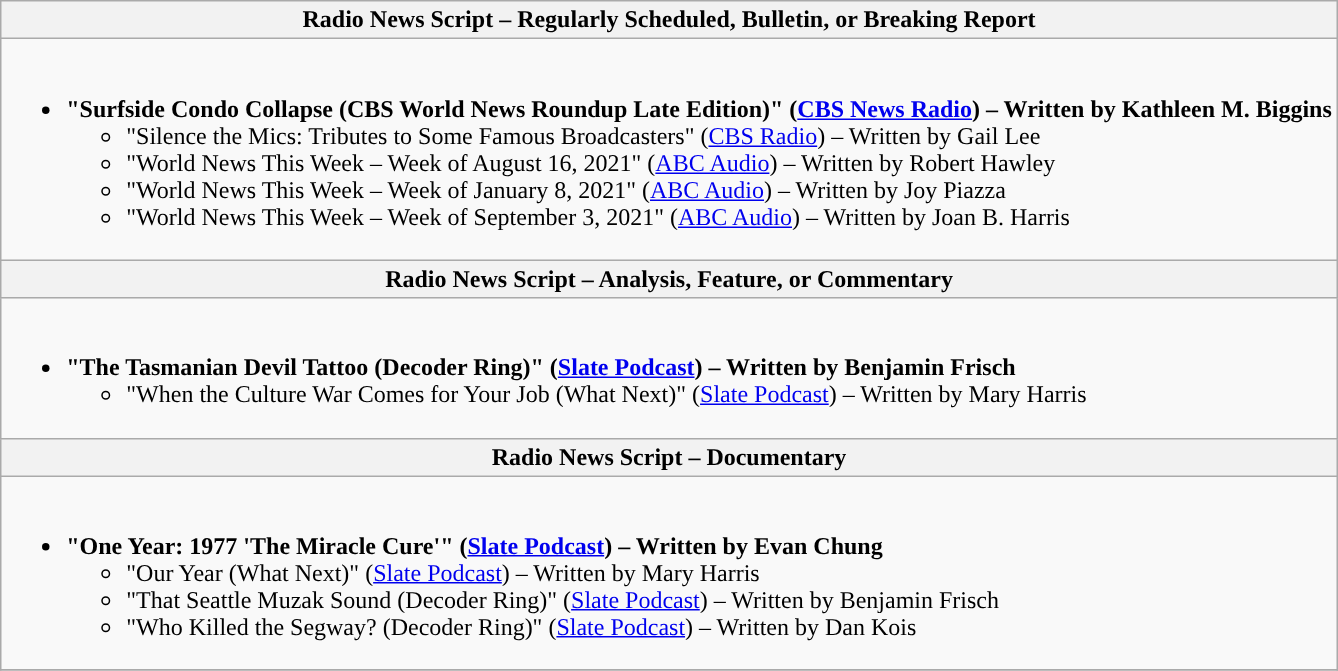<table class=wikitable style="width=100%">
<tr>
<th colspan="2" style="background:">Radio News Script – Regularly Scheduled, Bulletin, or Breaking Report</th>
</tr>
<tr>
<td colspan="2" style="vertical-align:top;"><br><ul><li><strong>"Surfside Condo Collapse (CBS World News Roundup Late Edition)" (<a href='#'>CBS News Radio</a>) – Written by Kathleen M. Biggins</strong><ul><li>"Silence the Mics: Tributes to Some Famous Broadcasters" (<a href='#'>CBS Radio</a>) – Written by Gail Lee</li><li>"World News This Week – Week of August 16, 2021" (<a href='#'>ABC Audio</a>) – Written by Robert Hawley</li><li>"World News This Week – Week of January 8, 2021" (<a href='#'>ABC Audio</a>) – Written by Joy Piazza</li><li>"World News This Week – Week of September 3, 2021" (<a href='#'>ABC Audio</a>) – Written by Joan B. Harris</li></ul></li></ul></td>
</tr>
<tr>
<th colspan="2" style="background:">Radio News Script – Analysis, Feature, or Commentary</th>
</tr>
<tr>
<td colspan="2" style="vertical-align:top;"><br><ul><li><strong>"The Tasmanian Devil Tattoo (Decoder Ring)" (<a href='#'>Slate Podcast</a>) – Written by Benjamin Frisch</strong><ul><li>"When the Culture War Comes for Your Job (What Next)" (<a href='#'>Slate Podcast</a>) – Written by Mary Harris</li></ul></li></ul></td>
</tr>
<tr>
<th colspan="2" style="background:">Radio News Script – Documentary</th>
</tr>
<tr>
<td colspan="2" style="vertical-align:top;"><br><ul><li><strong>"One Year: 1977 'The Miracle Cure'" (<a href='#'>Slate Podcast</a>) – Written by Evan Chung</strong><ul><li>"Our Year (What Next)" (<a href='#'>Slate Podcast</a>) – Written by Mary Harris</li><li>"That Seattle Muzak Sound (Decoder Ring)" (<a href='#'>Slate Podcast</a>) – Written by Benjamin Frisch</li><li>"Who Killed the Segway? (Decoder Ring)" (<a href='#'>Slate Podcast</a>) – Written by Dan Kois</li></ul></li></ul></td>
</tr>
<tr>
</tr>
</table>
